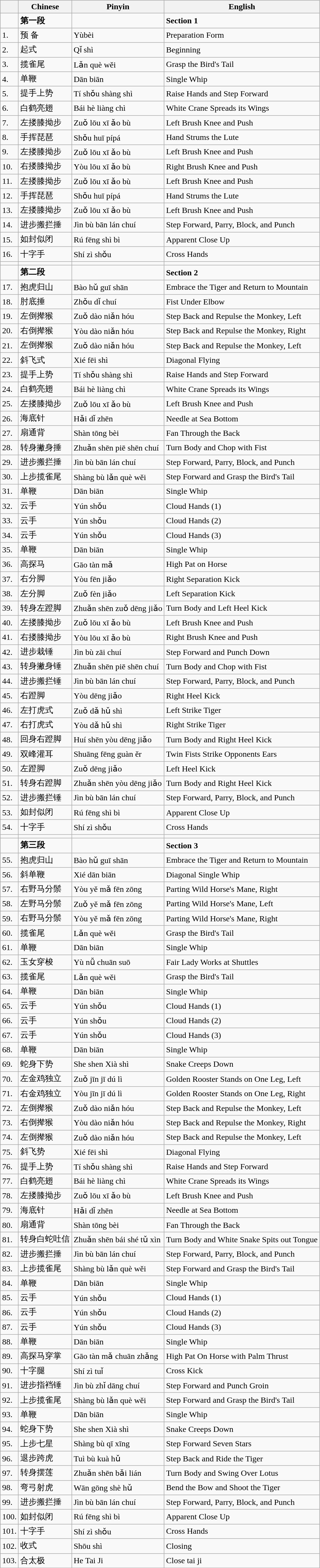<table class="wikitable">
<tr>
<th></th>
<th>Chinese</th>
<th>Pinyin</th>
<th>English</th>
</tr>
<tr>
<td></td>
<td><strong>第一段</strong></td>
<td></td>
<td><strong>Section 1</strong></td>
</tr>
<tr>
<td>1.</td>
<td>预 备</td>
<td>Yùbèi</td>
<td>Preparation Form</td>
</tr>
<tr>
<td>2.</td>
<td>起式</td>
<td>Qǐ shì</td>
<td>Beginning</td>
</tr>
<tr>
<td>3.</td>
<td>揽雀尾</td>
<td>Lǎn què wěi</td>
<td>Grasp the Bird's Tail</td>
</tr>
<tr>
<td>4.</td>
<td>单鞭</td>
<td>Dān biān</td>
<td>Single Whip</td>
</tr>
<tr>
<td>5.</td>
<td>提手上势</td>
<td>Tí shǒu shàng shì</td>
<td>Raise Hands and Step Forward</td>
</tr>
<tr>
<td>6.</td>
<td>白鹤亮翅</td>
<td>Bái hè liàng chì</td>
<td>White Crane Spreads its Wings</td>
</tr>
<tr>
<td>7.</td>
<td>左搂膝拗步</td>
<td>Zuǒ lōu xī ǎo bù</td>
<td>Left Brush Knee and Push</td>
</tr>
<tr>
<td>8.</td>
<td>手挥琵琶</td>
<td>Shǒu huī pípá</td>
<td>Hand Strums the Lute</td>
</tr>
<tr>
<td>9.</td>
<td>左搂膝拗步</td>
<td>Zuǒ lōu xī ǎo bù</td>
<td>Left Brush Knee and Push</td>
</tr>
<tr>
<td>10.</td>
<td>右搂膝拗步</td>
<td>Yòu lōu xī ǎo bù</td>
<td>Right Brush Knee and Push</td>
</tr>
<tr>
<td>11.</td>
<td>左搂膝拗步</td>
<td>Zuǒ lōu xī ǎo bù</td>
<td>Left Brush Knee and Push</td>
</tr>
<tr>
<td>12.</td>
<td>手挥琵琶</td>
<td>Shǒu huī pípá</td>
<td>Hand Strums the Lute</td>
</tr>
<tr>
<td>13.</td>
<td>左搂膝拗步</td>
<td>Zuǒ lōu xī ǎo bù</td>
<td>Left Brush Knee and Push</td>
</tr>
<tr>
<td>14.</td>
<td>进步搬拦捶</td>
<td>Jìn bù bān lán chuí</td>
<td>Step Forward, Parry, Block, and Punch</td>
</tr>
<tr>
<td>15.</td>
<td>如封似闭</td>
<td>Rú fēng shì bì</td>
<td>Apparent Close Up</td>
</tr>
<tr>
<td>16.</td>
<td>十字手</td>
<td>Shí zì shǒu</td>
<td>Cross Hands</td>
</tr>
<tr>
<td></td>
<td></td>
<td></td>
<td></td>
</tr>
<tr>
<td></td>
<td><strong>第二段</strong></td>
<td></td>
<td><strong>Section 2</strong></td>
</tr>
<tr>
<td>17.</td>
<td>抱虎归山</td>
<td>Bào hǔ guī shān</td>
<td>Embrace the Tiger and Return to Mountain</td>
</tr>
<tr>
<td>18.</td>
<td>肘底捶</td>
<td>Zhǒu dǐ chuí</td>
<td>Fist Under Elbow</td>
</tr>
<tr>
<td>19.</td>
<td>左倒撵猴</td>
<td>Zuǒ dào niǎn hóu</td>
<td>Step Back and Repulse the Monkey, Left</td>
</tr>
<tr>
<td>20.</td>
<td>右倒撵猴</td>
<td>Yòu dào niǎn hóu</td>
<td>Step Back and Repulse the Monkey, Right</td>
</tr>
<tr>
<td>21.</td>
<td>左倒撵猴</td>
<td>Zuǒ dào niǎn hóu</td>
<td>Step Back and Repulse the Monkey, Left</td>
</tr>
<tr>
<td>22.</td>
<td>斜飞式</td>
<td>Xié fēi shì</td>
<td>Diagonal Flying</td>
</tr>
<tr>
<td>23.</td>
<td>提手上势</td>
<td>Tí shǒu shàng shì</td>
<td>Raise Hands and Step Forward</td>
</tr>
<tr>
<td>24.</td>
<td>白鹤亮翅</td>
<td>Bái hè liàng chì</td>
<td>White Crane Spreads its Wings</td>
</tr>
<tr>
<td>25.</td>
<td>左搂膝拗步</td>
<td>Zuǒ lōu xī ǎo bù</td>
<td>Left Brush Knee and Push</td>
</tr>
<tr>
<td>26.</td>
<td>海底针</td>
<td>Hǎi dǐ zhēn</td>
<td>Needle at Sea Bottom</td>
</tr>
<tr>
<td>27.</td>
<td>扇通背</td>
<td>Shàn tōng bèi</td>
<td>Fan Through the Back</td>
</tr>
<tr>
<td>28.</td>
<td>转身撇身捶</td>
<td>Zhuǎn shēn piē shēn chuí</td>
<td>Turn Body and Chop with Fist</td>
</tr>
<tr>
<td>29.</td>
<td>进步搬拦捶</td>
<td>Jìn bù bān lán chuí</td>
<td>Step Forward, Parry, Block, and Punch</td>
</tr>
<tr>
<td>30.</td>
<td>上步揽雀尾</td>
<td>Shàng bù lǎn què wěi</td>
<td>Step Forward and Grasp the Bird's Tail</td>
</tr>
<tr>
<td>31.</td>
<td>单鞭</td>
<td>Dān biān</td>
<td>Single Whip</td>
</tr>
<tr>
<td>32.</td>
<td>云手</td>
<td>Yún shǒu</td>
<td>Cloud Hands (1)</td>
</tr>
<tr>
<td>33.</td>
<td>云手</td>
<td>Yún shǒu</td>
<td>Cloud Hands (2)</td>
</tr>
<tr>
<td>34.</td>
<td>云手</td>
<td>Yún shǒu</td>
<td>Cloud Hands (3)</td>
</tr>
<tr>
<td>35.</td>
<td>单鞭</td>
<td>Dān biān</td>
<td>Single Whip</td>
</tr>
<tr>
<td>36.</td>
<td>高探马</td>
<td>Gāo tàn mǎ</td>
<td>High Pat on Horse</td>
</tr>
<tr>
<td>37.</td>
<td>右分脚</td>
<td>Yòu fēn jiǎo</td>
<td>Right Separation Kick</td>
</tr>
<tr>
<td>38.</td>
<td>左分脚</td>
<td>Zuǒ fèn jiǎo</td>
<td>Left Separation Kick</td>
</tr>
<tr>
<td>39.</td>
<td>转身左蹬脚</td>
<td>Zhuǎn shēn zuǒ dēng jiǎo</td>
<td>Turn Body and Left Heel Kick</td>
</tr>
<tr>
<td>40.</td>
<td>左搂膝拗步</td>
<td>Zuǒ lōu xī ǎo bù</td>
<td>Left Brush Knee and Push</td>
</tr>
<tr>
<td>41.</td>
<td>右搂膝拗步</td>
<td>Yòu lōu xī ǎo bù</td>
<td>Right Brush Knee and Push</td>
</tr>
<tr>
<td>42.</td>
<td>进步栽锤</td>
<td>Jìn bù zāi chuí</td>
<td>Step Forward and Punch Down</td>
</tr>
<tr>
<td>43.</td>
<td>转身撇身锤</td>
<td>Zhuǎn shēn piē shēn chuí</td>
<td>Turn Body and Chop with Fist</td>
</tr>
<tr>
<td>44.</td>
<td>进步搬拦锤</td>
<td>Jìn bù bān lán chuí</td>
<td>Step Forward, Parry, Block, and Punch</td>
</tr>
<tr>
<td>45.</td>
<td>右蹬脚</td>
<td>Yòu dēng jiǎo</td>
<td>Right Heel Kick</td>
</tr>
<tr>
<td>46.</td>
<td>左打虎式</td>
<td>Zuǒ dǎ hǔ shì</td>
<td>Left Strike Tiger</td>
</tr>
<tr>
<td>47.</td>
<td>右打虎式</td>
<td>Yòu dǎ hǔ shì</td>
<td>Right Strike Tiger</td>
</tr>
<tr>
<td>48.</td>
<td>回身右蹬脚</td>
<td>Huí shēn yòu dēng jiǎo</td>
<td>Turn Body and Right Heel Kick</td>
</tr>
<tr>
<td>49.</td>
<td>双峰灌耳</td>
<td>Shuāng fēng guàn ěr</td>
<td>Twin Fists Strike Opponents Ears</td>
</tr>
<tr>
<td>50.</td>
<td>左蹬脚</td>
<td>Zuǒ dēng jiǎo</td>
<td>Left Heel Kick</td>
</tr>
<tr>
<td>51.</td>
<td>转身右蹬脚</td>
<td>Zhuǎn shēn yòu dēng jiǎo</td>
<td>Turn Body and Right Heel Kick</td>
</tr>
<tr>
<td>52.</td>
<td>进步搬拦锤</td>
<td>Jìn bù bān lán chuí</td>
<td>Step Forward, Parry, Block, and Punch</td>
</tr>
<tr>
<td>53.</td>
<td>如封似闭</td>
<td>Rú fēng shì bì</td>
<td>Apparent Close Up</td>
</tr>
<tr>
<td>54.</td>
<td>十字手</td>
<td>Shí zì shǒu</td>
<td>Cross Hands</td>
</tr>
<tr>
<td></td>
<td></td>
<td></td>
<td></td>
</tr>
<tr>
<td></td>
<td><strong>第三段</strong></td>
<td></td>
<td><strong>Section 3</strong></td>
</tr>
<tr>
<td>55.</td>
<td>抱虎归山</td>
<td>Bào hǔ guī shān</td>
<td>Embrace the Tiger and Return to Mountain</td>
</tr>
<tr>
<td>56.</td>
<td>斜单鞭</td>
<td>Xié dān biān</td>
<td>Diagonal Single Whip</td>
</tr>
<tr>
<td>57.</td>
<td>右野马分鬃</td>
<td>Yòu yě mǎ fēn zōng</td>
<td>Parting Wild Horse's Mane, Right</td>
</tr>
<tr>
<td>58.</td>
<td>左野马分鬃</td>
<td>Zuǒ yě mǎ fēn zōng</td>
<td>Parting Wild Horse's Mane, Left</td>
</tr>
<tr>
<td>59.</td>
<td>右野马分鬃</td>
<td>Yòu yě mǎ fēn zōng</td>
<td>Parting Wild Horse's Mane, Right</td>
</tr>
<tr>
<td>60.</td>
<td>揽雀尾</td>
<td>Lǎn què wěi</td>
<td>Grasp the Bird's Tail</td>
</tr>
<tr>
<td>61.</td>
<td>单鞭</td>
<td>Dān biān</td>
<td>Single Whip</td>
</tr>
<tr>
<td>62.</td>
<td>玉女穿梭</td>
<td>Yù nǚ chuān suō</td>
<td>Fair Lady Works at Shuttles</td>
</tr>
<tr>
<td>63.</td>
<td>揽雀尾</td>
<td>Lǎn què wěi</td>
<td>Grasp the Bird's Tail</td>
</tr>
<tr>
<td>64.</td>
<td>单鞭</td>
<td>Dān biān</td>
<td>Single Whip</td>
</tr>
<tr>
<td>65.</td>
<td>云手</td>
<td>Yún shǒu</td>
<td>Cloud Hands (1)</td>
</tr>
<tr>
<td>66.</td>
<td>云手</td>
<td>Yún shǒu</td>
<td>Cloud Hands (2)</td>
</tr>
<tr>
<td>67.</td>
<td>云手</td>
<td>Yún shǒu</td>
<td>Cloud Hands (3)</td>
</tr>
<tr>
<td>68.</td>
<td>单鞭</td>
<td>Dān biān</td>
<td>Single Whip</td>
</tr>
<tr>
<td>69.</td>
<td>蛇身下势</td>
<td>She shen Xià shì</td>
<td>Snake Creeps Down</td>
</tr>
<tr>
<td>70.</td>
<td>左金鸡独立</td>
<td>Zuǒ jīn jī dú lì</td>
<td>Golden Rooster Stands on One Leg, Left</td>
</tr>
<tr>
<td>71.</td>
<td>右金鸡独立</td>
<td>Yòu jīn jī dú lì</td>
<td>Golden Rooster Stands on One Leg, Right</td>
</tr>
<tr>
<td>72.</td>
<td>左倒撵猴</td>
<td>Zuǒ dào niǎn hóu</td>
<td>Step Back and Repulse the Monkey, Left</td>
</tr>
<tr>
<td>73.</td>
<td>右倒撵猴</td>
<td>Yòu dào niǎn hóu</td>
<td>Step Back and Repulse the Monkey, Right</td>
</tr>
<tr>
<td>74.</td>
<td>左倒撵猴</td>
<td>Zuǒ dào niǎn hóu</td>
<td>Step Back and Repulse the Monkey, Left</td>
</tr>
<tr>
<td>75.</td>
<td>斜飞势</td>
<td>Xié fēi shì</td>
<td>Diagonal Flying</td>
</tr>
<tr>
<td>76.</td>
<td>提手上势</td>
<td>Tí shǒu shàng shì</td>
<td>Raise Hands and Step Forward</td>
</tr>
<tr>
<td>77.</td>
<td>白鹤亮翅</td>
<td>Bái hè liàng chì</td>
<td>White Crane Spreads its Wings</td>
</tr>
<tr>
<td>78.</td>
<td>左搂膝拗步</td>
<td>Zuǒ lōu xī ǎo bù</td>
<td>Left Brush Knee and Push</td>
</tr>
<tr>
<td>79.</td>
<td>海底针</td>
<td>Hǎi dǐ zhēn</td>
<td>Needle at Sea Bottom</td>
</tr>
<tr>
<td>80.</td>
<td>扇通背</td>
<td>Shàn tōng bèi</td>
<td>Fan Through the Back</td>
</tr>
<tr>
<td>81.</td>
<td>转身白蛇吐信</td>
<td>Zhuǎn shēn bái shé tǔ xìn</td>
<td>Turn Body and White Snake Spits out Tongue</td>
</tr>
<tr>
<td>82.</td>
<td>进步搬拦捶</td>
<td>Jìn bù bān lán chuí</td>
<td>Step Forward, Parry, Block, and Punch</td>
</tr>
<tr>
<td>83.</td>
<td>上步揽雀尾</td>
<td>Shàng bù lǎn què wěi</td>
<td>Step Forward and Grasp the Bird's Tail</td>
</tr>
<tr>
<td>84.</td>
<td>单鞭</td>
<td>Dān biān</td>
<td>Single Whip</td>
</tr>
<tr>
<td>85.</td>
<td>云手</td>
<td>Yún shǒu</td>
<td>Cloud Hands (1)</td>
</tr>
<tr>
<td>86.</td>
<td>云手</td>
<td>Yún shǒu</td>
<td>Cloud Hands (2)</td>
</tr>
<tr>
<td>87.</td>
<td>云手</td>
<td>Yún shǒu</td>
<td>Cloud Hands (3)</td>
</tr>
<tr>
<td>88.</td>
<td>单鞭</td>
<td>Dān biān</td>
<td>Single Whip</td>
</tr>
<tr>
<td>89.</td>
<td>高探马穿掌</td>
<td>Gāo tàn mǎ chuān zhǎng</td>
<td>High Pat On Horse with Palm Thrust</td>
</tr>
<tr>
<td>90.</td>
<td>十字腿</td>
<td>Shí zì tuǐ</td>
<td>Cross Kick</td>
</tr>
<tr>
<td>91.</td>
<td>进步指裆锤</td>
<td>Jìn bù zhǐ dāng chuí</td>
<td>Step Forward and Punch Groin</td>
</tr>
<tr>
<td>92.</td>
<td>上步揽雀尾</td>
<td>Shàng bù lǎn què wěi</td>
<td>Step Forward  and Grasp the Bird's Tail</td>
</tr>
<tr>
<td>93.</td>
<td>单鞭</td>
<td>Dān biān</td>
<td>Single Whip</td>
</tr>
<tr>
<td>94.</td>
<td>蛇身下势</td>
<td>She shen Xià shì</td>
<td>Snake Creeps Down</td>
</tr>
<tr>
<td>95.</td>
<td>上步七星</td>
<td>Shàng bù qī xīng</td>
<td>Step Forward Seven Stars</td>
</tr>
<tr>
<td>96.</td>
<td>退步跨虎</td>
<td>Tuì bù kuà hǔ</td>
<td>Step Back and Ride the Tiger</td>
</tr>
<tr>
<td>97.</td>
<td>转身摆莲</td>
<td>Zhuǎn shēn bǎi lián</td>
<td>Turn Body and Swing Over Lotus</td>
</tr>
<tr>
<td>98.</td>
<td>弯弓射虎</td>
<td>Wān gōng shè hǔ</td>
<td>Bend the Bow and Shoot the Tiger</td>
</tr>
<tr>
<td>99.</td>
<td>进步搬拦捶</td>
<td>Jìn bù bān lán chuí</td>
<td>Step Forward, Parry, Block, and Punch</td>
</tr>
<tr>
<td>100.</td>
<td>如封似闭</td>
<td>Rú fēng shì bì</td>
<td>Apparent Close Up</td>
</tr>
<tr>
<td>101.</td>
<td>十字手</td>
<td>Shí zì shǒu</td>
<td>Cross Hands</td>
</tr>
<tr>
<td>102.</td>
<td>收式</td>
<td>Shōu shì</td>
<td>Closing</td>
</tr>
<tr>
<td>103.</td>
<td>合太极</td>
<td>He Tai Ji</td>
<td>Close tai ji</td>
</tr>
</table>
